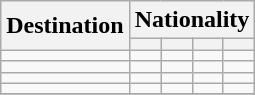<table class="wikitable">
<tr>
<th rowspan="2">Destination</th>
<th colspan="4">Nationality</th>
</tr>
<tr>
<th></th>
<th></th>
<th></th>
<th></th>
</tr>
<tr>
<td></td>
<td></td>
<td></td>
<td></td>
<td></td>
</tr>
<tr>
<td></td>
<td></td>
<td></td>
<td></td>
<td></td>
</tr>
<tr>
<td></td>
<td></td>
<td></td>
<td></td>
<td></td>
</tr>
<tr>
<td></td>
<td></td>
<td></td>
<td></td>
<td></td>
</tr>
<tr>
</tr>
</table>
